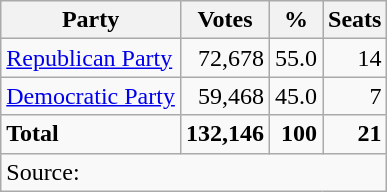<table class=wikitable style=text-align:right>
<tr>
<th>Party</th>
<th>Votes</th>
<th>%</th>
<th>Seats</th>
</tr>
<tr>
<td align=left><a href='#'>Republican Party</a></td>
<td>72,678</td>
<td>55.0</td>
<td>14</td>
</tr>
<tr>
<td align=left><a href='#'>Democratic Party</a></td>
<td>59,468</td>
<td>45.0</td>
<td>7</td>
</tr>
<tr>
<td align=left><strong>Total</strong></td>
<td><strong>132,146</strong></td>
<td><strong>100</strong></td>
<td><strong>21</strong></td>
</tr>
<tr>
<td align=left colspan=6>Source: </td>
</tr>
</table>
